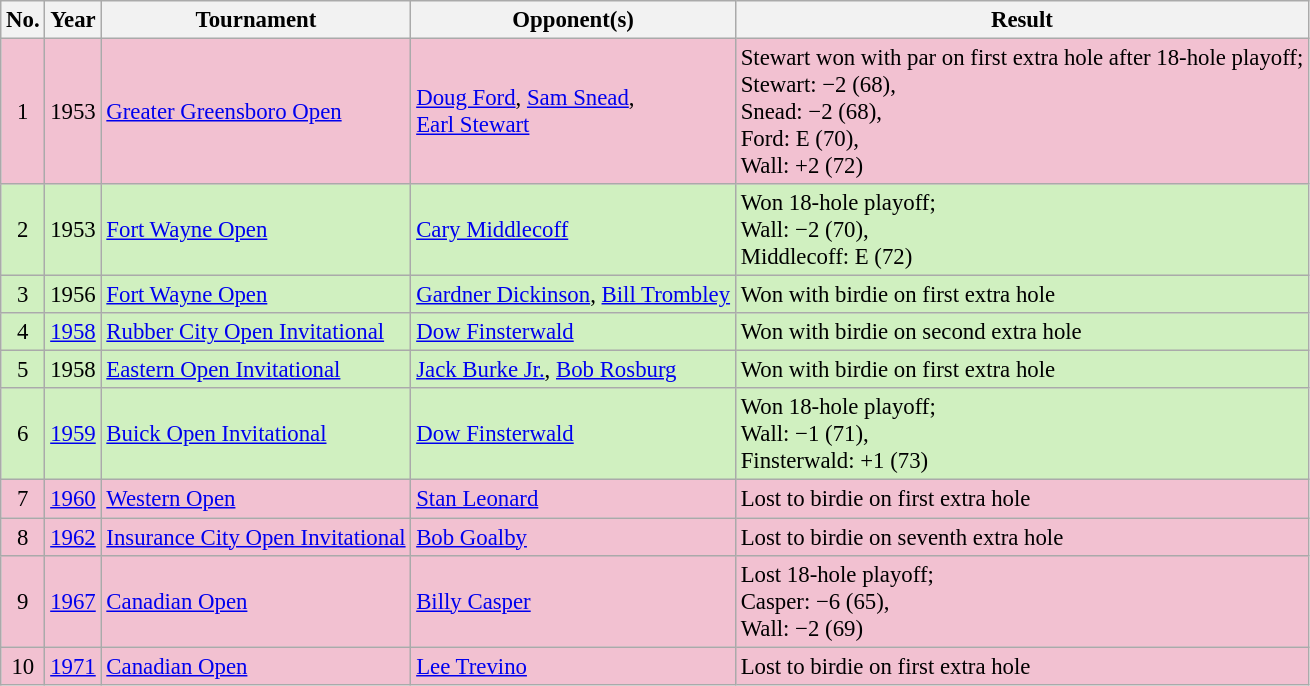<table class="wikitable" style="font-size:95%;">
<tr>
<th>No.</th>
<th>Year</th>
<th>Tournament</th>
<th>Opponent(s)</th>
<th>Result</th>
</tr>
<tr style="background:#F2C1D1;">
<td align=center>1</td>
<td>1953</td>
<td><a href='#'>Greater Greensboro Open</a></td>
<td> <a href='#'>Doug Ford</a>,  <a href='#'>Sam Snead</a>,<br> <a href='#'>Earl Stewart</a></td>
<td>Stewart won with par on first extra hole after 18-hole playoff;<br>Stewart: −2 (68),<br>Snead: −2 (68),<br>Ford: E (70),<br>Wall: +2 (72)</td>
</tr>
<tr style="background:#D0F0C0;">
<td align=center>2</td>
<td>1953</td>
<td><a href='#'>Fort Wayne Open</a></td>
<td> <a href='#'>Cary Middlecoff</a></td>
<td>Won 18-hole playoff;<br>Wall: −2 (70),<br>Middlecoff: E (72)</td>
</tr>
<tr style="background:#D0F0C0;">
<td align=center>3</td>
<td>1956</td>
<td><a href='#'>Fort Wayne Open</a></td>
<td> <a href='#'>Gardner Dickinson</a>,  <a href='#'>Bill Trombley</a></td>
<td>Won with birdie on first extra hole</td>
</tr>
<tr style="background:#D0F0C0;">
<td align=center>4</td>
<td><a href='#'>1958</a></td>
<td><a href='#'>Rubber City Open Invitational</a></td>
<td> <a href='#'>Dow Finsterwald</a></td>
<td>Won with birdie on second extra hole</td>
</tr>
<tr style="background:#D0F0C0;">
<td align=center>5</td>
<td>1958</td>
<td><a href='#'>Eastern Open Invitational</a></td>
<td> <a href='#'>Jack Burke Jr.</a>,  <a href='#'>Bob Rosburg</a></td>
<td>Won with birdie on first extra hole</td>
</tr>
<tr style="background:#D0F0C0;">
<td align=center>6</td>
<td><a href='#'>1959</a></td>
<td><a href='#'>Buick Open Invitational</a></td>
<td> <a href='#'>Dow Finsterwald</a></td>
<td>Won 18-hole playoff;<br>Wall: −1 (71),<br>Finsterwald: +1 (73)</td>
</tr>
<tr style="background:#F2C1D1;">
<td align=center>7</td>
<td><a href='#'>1960</a></td>
<td><a href='#'>Western Open</a></td>
<td> <a href='#'>Stan Leonard</a></td>
<td>Lost to birdie on first extra hole</td>
</tr>
<tr style="background:#F2C1D1;">
<td align=center>8</td>
<td><a href='#'>1962</a></td>
<td><a href='#'>Insurance City Open Invitational</a></td>
<td> <a href='#'>Bob Goalby</a></td>
<td>Lost to birdie on seventh extra hole</td>
</tr>
<tr style="background:#F2C1D1;">
<td align=center>9</td>
<td><a href='#'>1967</a></td>
<td><a href='#'>Canadian Open</a></td>
<td> <a href='#'>Billy Casper</a></td>
<td>Lost 18-hole playoff;<br>Casper: −6 (65),<br>Wall: −2 (69)</td>
</tr>
<tr style="background:#F2C1D1;">
<td align=center>10</td>
<td><a href='#'>1971</a></td>
<td><a href='#'>Canadian Open</a></td>
<td> <a href='#'>Lee Trevino</a></td>
<td>Lost to birdie on first extra hole</td>
</tr>
</table>
